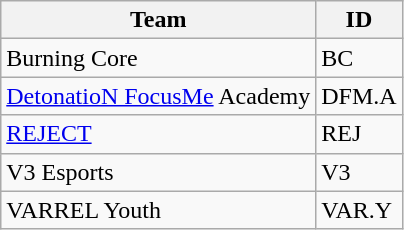<table class="wikitable">
<tr>
<th>Team</th>
<th>ID</th>
</tr>
<tr>
<td>Burning Core</td>
<td>BC</td>
</tr>
<tr>
<td><a href='#'>DetonatioN FocusMe</a> Academy</td>
<td>DFM.A</td>
</tr>
<tr>
<td><a href='#'>REJECT</a></td>
<td>REJ</td>
</tr>
<tr>
<td>V3 Esports</td>
<td>V3</td>
</tr>
<tr>
<td>VARREL Youth</td>
<td>VAR.Y</td>
</tr>
</table>
